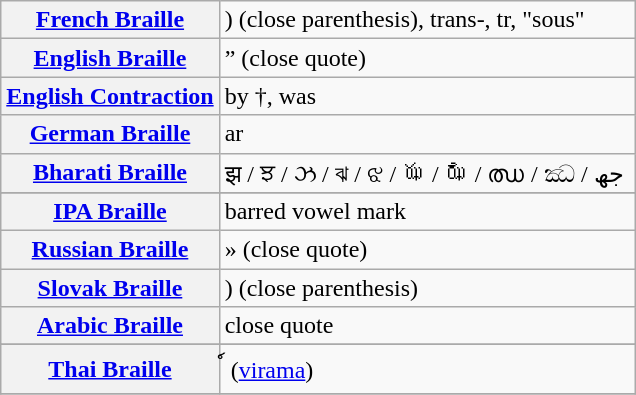<table class="wikitable">
<tr>
<th align=left><a href='#'>French Braille</a></th>
<td>) (close parenthesis), trans-, tr, "sous"</td>
</tr>
<tr>
<th align=left><a href='#'>English Braille</a></th>
<td>” (close quote)</td>
</tr>
<tr>
<th align=left><a href='#'>English Contraction</a></th>
<td>by †, was</td>
</tr>
<tr>
<th align=left><a href='#'>German Braille</a></th>
<td>ar</td>
</tr>
<tr>
<th align=left><a href='#'>Bharati Braille</a></th>
<td>झ / ਝ / ઝ / ঝ / ଝ / ఝ / ಝ / ഝ / ඣ / جھ ‎</td>
</tr>
<tr>
</tr>
<tr>
<th align=left><a href='#'>IPA Braille</a></th>
<td>barred vowel mark</td>
</tr>
<tr>
<th align=left><a href='#'>Russian Braille</a></th>
<td>» (close quote)</td>
</tr>
<tr>
<th align=left><a href='#'>Slovak Braille</a></th>
<td>) (close parenthesis)</td>
</tr>
<tr>
<th align=left><a href='#'>Arabic Braille</a></th>
<td>close quote</td>
</tr>
<tr>
</tr>
<tr>
</tr>
<tr>
<th align=left><a href='#'>Thai Braille</a></th>
<td>์ (<a href='#'>virama</a>)</td>
</tr>
<tr>
</tr>
</table>
